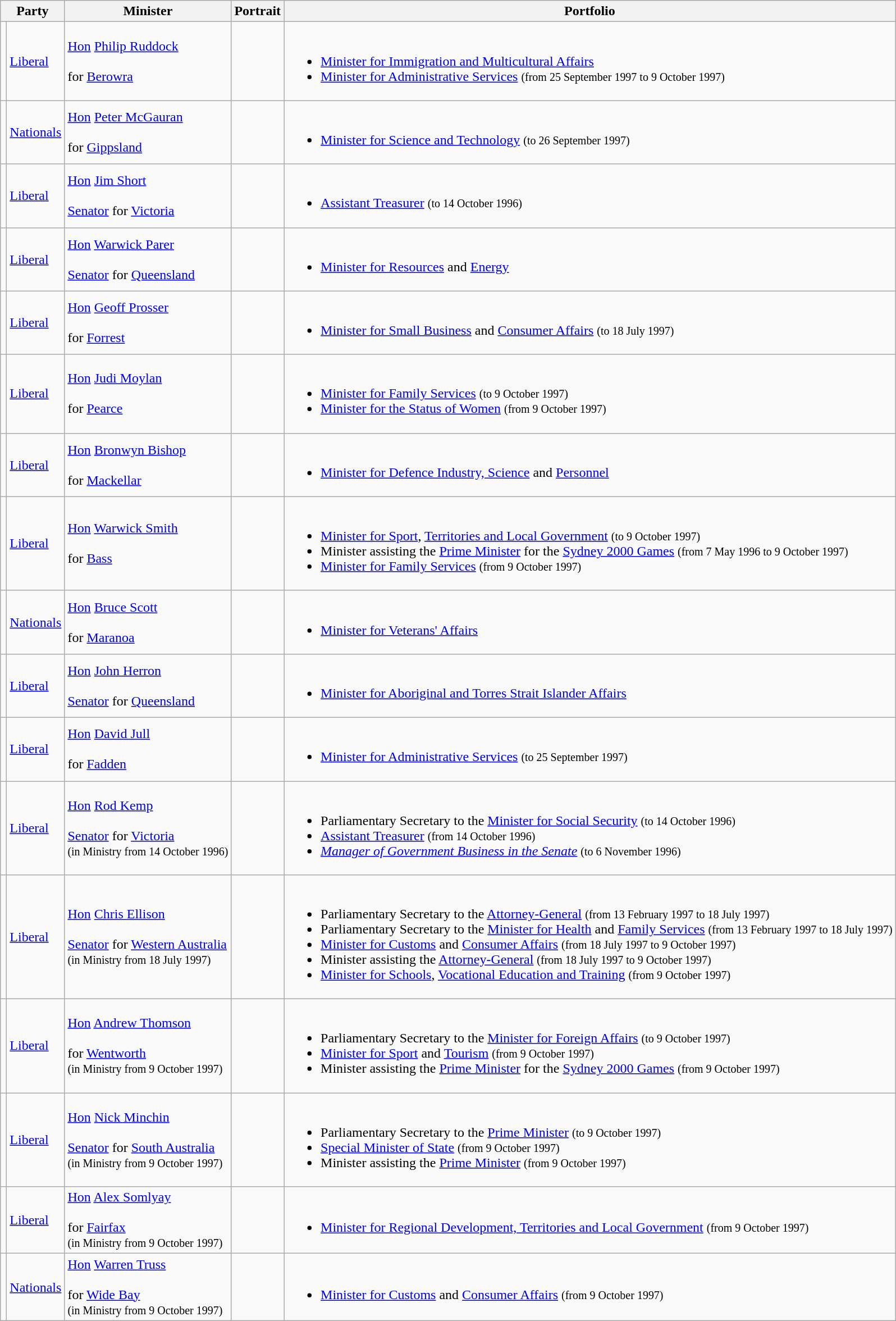<table class="wikitable sortable">
<tr>
<th colspan="2">Party</th>
<th>Minister</th>
<th>Portrait</th>
<th>Portfolio</th>
</tr>
<tr>
<td></td>
<td><a href='#'>Liberal</a></td>
<td><a href='#'>Hon</a> <a href='#'>Philip Ruddock</a> <br><br> for <a href='#'>Berowra</a> <br></td>
<td></td>
<td><br><ul><li><a href='#'>Minister for Immigration and Multicultural Affairs</a></li><li><a href='#'>Minister for Administrative Services</a> <small>(from 25 September 1997 to 9 October 1997)</small></li></ul></td>
</tr>
<tr>
<td></td>
<td><a href='#'>Nationals</a></td>
<td><a href='#'>Hon</a> <a href='#'>Peter McGauran</a> <br><br> for <a href='#'>Gippsland</a> <br></td>
<td></td>
<td><br><ul><li><a href='#'>Minister for Science and Technology</a> <small>(to 26 September 1997)</small></li></ul></td>
</tr>
<tr>
<td></td>
<td><a href='#'>Liberal</a></td>
<td><a href='#'>Hon</a> <a href='#'>Jim Short</a> <br><br><a href='#'>Senator</a> for <a href='#'>Victoria</a> <br></td>
<td></td>
<td><br><ul><li><a href='#'>Assistant Treasurer</a> <small>(to 14 October 1996)</small></li></ul></td>
</tr>
<tr>
<td></td>
<td><a href='#'>Liberal</a></td>
<td><a href='#'>Hon</a> <a href='#'>Warwick Parer</a> <br><br><a href='#'>Senator</a> for <a href='#'>Queensland</a> <br></td>
<td></td>
<td><br><ul><li><a href='#'>Minister for Resources</a> and <a href='#'>Energy</a></li></ul></td>
</tr>
<tr>
<td></td>
<td><a href='#'>Liberal</a></td>
<td><a href='#'>Hon</a> <a href='#'>Geoff Prosser</a> <br><br> for <a href='#'>Forrest</a> <br></td>
<td></td>
<td><br><ul><li><a href='#'>Minister for Small Business</a> and <a href='#'>Consumer Affairs</a> <small>(to 18 July 1997)</small></li></ul></td>
</tr>
<tr>
<td></td>
<td><a href='#'>Liberal</a></td>
<td><a href='#'>Hon</a> <a href='#'>Judi Moylan</a> <br><br> for <a href='#'>Pearce</a> <br></td>
<td></td>
<td><br><ul><li><a href='#'>Minister for Family Services</a> <small>(to 9 October 1997)</small></li><li><a href='#'>Minister for the Status of Women</a> <small>(from 9 October 1997)</small></li></ul></td>
</tr>
<tr>
<td></td>
<td><a href='#'>Liberal</a></td>
<td><a href='#'>Hon</a> <a href='#'>Bronwyn Bishop</a> <br><br> for <a href='#'>Mackellar</a> <br></td>
<td></td>
<td><br><ul><li><a href='#'>Minister for Defence Industry, Science</a> and <a href='#'>Personnel</a></li></ul></td>
</tr>
<tr>
<td></td>
<td><a href='#'>Liberal</a></td>
<td><a href='#'>Hon</a> <a href='#'>Warwick Smith</a> <br><br> for <a href='#'>Bass</a> <br></td>
<td></td>
<td><br><ul><li><a href='#'>Minister for Sport</a>, <a href='#'>Territories and Local Government</a> <small>(to 9 October 1997)</small></li><li>Minister assisting the <a href='#'>Prime Minister</a> for the <a href='#'>Sydney 2000 Games</a> <small>(from 7 May 1996 to 9 October 1997)</small></li><li><a href='#'>Minister for Family Services</a> <small>(from 9 October 1997)</small></li></ul></td>
</tr>
<tr>
<td></td>
<td><a href='#'>Nationals</a></td>
<td><a href='#'>Hon</a> <a href='#'>Bruce Scott</a> <br><br> for <a href='#'>Maranoa</a> <br></td>
<td></td>
<td><br><ul><li><a href='#'>Minister for Veterans' Affairs</a></li></ul></td>
</tr>
<tr>
<td></td>
<td><a href='#'>Liberal</a></td>
<td><a href='#'>Hon</a> <a href='#'>John Herron</a> <br><br><a href='#'>Senator</a> for <a href='#'>Queensland</a> <br></td>
<td></td>
<td><br><ul><li><a href='#'>Minister for Aboriginal and Torres Strait Islander Affairs</a></li></ul></td>
</tr>
<tr>
<td></td>
<td><a href='#'>Liberal</a></td>
<td><a href='#'>Hon</a> <a href='#'>David Jull</a> <br><br> for <a href='#'>Fadden</a> <br></td>
<td></td>
<td><br><ul><li><a href='#'>Minister for Administrative Services</a> <small>(to 25 September 1997)</small></li></ul></td>
</tr>
<tr>
<td></td>
<td><a href='#'>Liberal</a></td>
<td><a href='#'>Hon</a> <a href='#'>Rod Kemp</a> <br><br><a href='#'>Senator</a> for <a href='#'>Victoria</a> <br>
<small>(in Ministry from 14 October 1996)</small></td>
<td></td>
<td><br><ul><li>Parliamentary Secretary to the <a href='#'>Minister for Social Security</a> <small>(to 14 October 1996)</small></li><li><a href='#'>Assistant Treasurer</a> <small>(from 14 October 1996)</small></li><li><em><a href='#'>Manager of Government Business in the Senate</a></em> <small>(to 6 November 1996)</small></li></ul></td>
</tr>
<tr>
<td></td>
<td><a href='#'>Liberal</a></td>
<td><a href='#'>Hon</a> <a href='#'>Chris Ellison</a> <br><br><a href='#'>Senator</a> for <a href='#'>Western Australia</a> <br>
<small>(in Ministry from 18 July 1997)</small></td>
<td></td>
<td><br><ul><li>Parliamentary Secretary to the <a href='#'>Attorney-General</a> <small>(from 13 February 1997 to 18 July 1997)</small></li><li>Parliamentary Secretary to the <a href='#'>Minister for Health</a> and <a href='#'>Family Services</a> <small>(from 13 February 1997 to 18 July 1997)</small></li><li><a href='#'>Minister for Customs</a> and <a href='#'>Consumer Affairs</a> <small>(from 18 July 1997 to 9 October 1997)</small></li><li>Minister assisting the <a href='#'>Attorney-General</a> <small>(from 18 July 1997 to 9 October 1997)</small></li><li><a href='#'>Minister for Schools</a>, <a href='#'>Vocational Education and Training</a> <small>(from 9 October 1997)</small></li></ul></td>
</tr>
<tr>
<td></td>
<td><a href='#'>Liberal</a></td>
<td><a href='#'>Hon</a> <a href='#'>Andrew Thomson</a> <br><br> for <a href='#'>Wentworth</a> <br>
<small>(in Ministry from 9 October 1997)</small></td>
<td></td>
<td><br><ul><li>Parliamentary Secretary to the <a href='#'>Minister for Foreign Affairs</a> <small>(to 9 October 1997)</small></li><li><a href='#'>Minister for Sport</a> and <a href='#'>Tourism</a> <small>(from 9 October 1997)</small></li><li>Minister assisting the <a href='#'>Prime Minister</a> for the <a href='#'>Sydney 2000 Games</a> <small>(from 9 October 1997)</small></li></ul></td>
</tr>
<tr>
<td></td>
<td><a href='#'>Liberal</a></td>
<td><a href='#'>Hon</a> <a href='#'>Nick Minchin</a> <br><br><a href='#'>Senator</a> for <a href='#'>South Australia</a> <br>
<small>(in Ministry from 9 October 1997)</small></td>
<td></td>
<td><br><ul><li>Parliamentary Secretary to the <a href='#'>Prime Minister</a> <small>(to 9 October 1997)</small></li><li><a href='#'>Special Minister of State</a> <small>(from 9 October 1997)</small></li><li>Minister assisting the <a href='#'>Prime Minister</a> <small>(from 9 October 1997)</small></li></ul></td>
</tr>
<tr>
<td></td>
<td><a href='#'>Liberal</a></td>
<td><a href='#'>Hon</a> <a href='#'>Alex Somlyay</a> <br><br> for <a href='#'>Fairfax</a> <br>
<small>(in Ministry from 9 October 1997)</small></td>
<td></td>
<td><br><ul><li><a href='#'>Minister for Regional Development, Territories and Local Government</a> <small>(from 9 October 1997)</small></li></ul></td>
</tr>
<tr>
<td></td>
<td><a href='#'>Nationals</a></td>
<td><a href='#'>Hon</a> <a href='#'>Warren Truss</a> <br><br> for <a href='#'>Wide Bay</a> <br>
<small>(in Ministry from 9 October 1997)</small></td>
<td></td>
<td><br><ul><li><a href='#'>Minister for Customs</a> and <a href='#'>Consumer Affairs</a> <small>(from 9 October 1997)</small></li></ul></td>
</tr>
</table>
